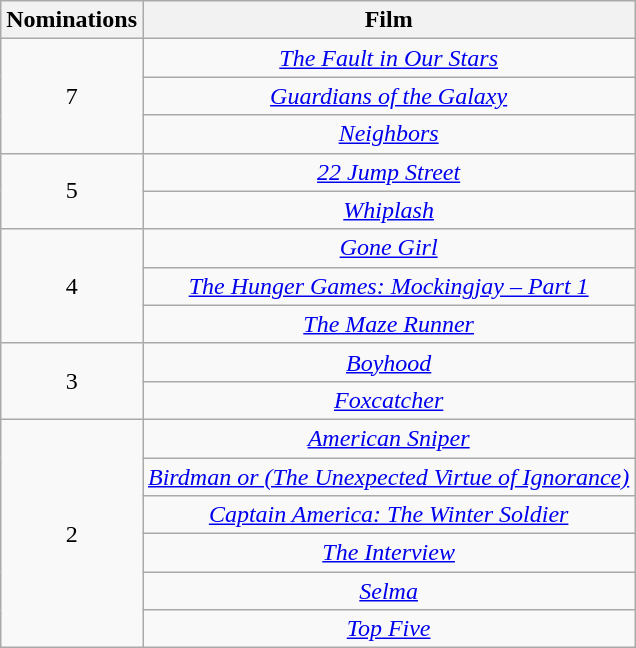<table class="wikitable" style="text-align:center;">
<tr>
<th scope="col" width="55">Nominations</th>
<th scope="col" align="center">Film</th>
</tr>
<tr>
<td rowspan=3 style="text-align:center">7</td>
<td><em><a href='#'>The Fault in Our Stars</a></em></td>
</tr>
<tr>
<td><em><a href='#'>Guardians of the Galaxy</a></em></td>
</tr>
<tr>
<td><em><a href='#'>Neighbors</a></em></td>
</tr>
<tr>
<td rowspan=2 style="text-align:center">5</td>
<td><em><a href='#'>22 Jump Street</a></em></td>
</tr>
<tr>
<td><em><a href='#'>Whiplash</a></em></td>
</tr>
<tr>
<td rowspan=3 style="text-align:center">4</td>
<td><em><a href='#'>Gone Girl</a></em></td>
</tr>
<tr>
<td><em><a href='#'>The Hunger Games: Mockingjay – Part 1</a></em></td>
</tr>
<tr>
<td><em><a href='#'>The Maze Runner</a></em></td>
</tr>
<tr>
<td rowspan=2 style="text-align:center">3</td>
<td><em><a href='#'>Boyhood</a></em></td>
</tr>
<tr>
<td><em><a href='#'>Foxcatcher</a></em></td>
</tr>
<tr>
<td rowspan=6 style="text-align:center">2</td>
<td><em><a href='#'>American Sniper</a></em></td>
</tr>
<tr>
<td><em><a href='#'>Birdman or (The Unexpected Virtue of Ignorance)</a></em></td>
</tr>
<tr>
<td><em><a href='#'>Captain America: The Winter Soldier</a></em></td>
</tr>
<tr>
<td><em><a href='#'>The Interview</a></em></td>
</tr>
<tr>
<td><em><a href='#'>Selma</a></em></td>
</tr>
<tr>
<td><em><a href='#'>Top Five</a></em></td>
</tr>
</table>
